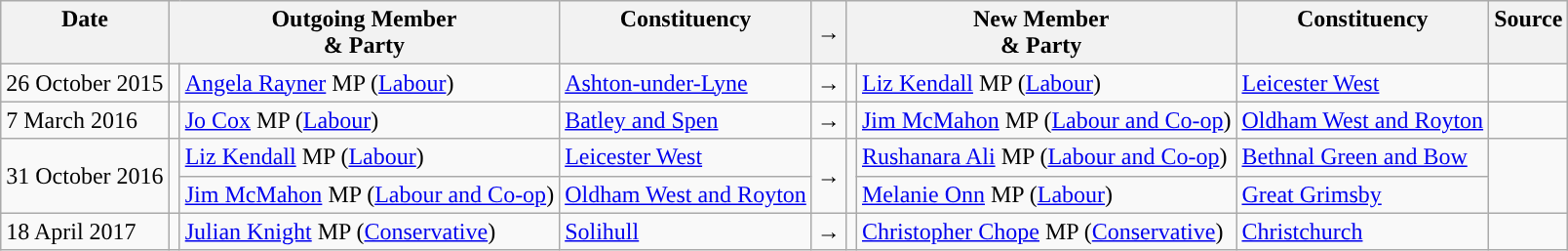<table class="wikitable">
<tr>
<th valign="top">Date</th>
<th colspan="2" valign="top">Outgoing Member<br>& Party</th>
<th valign="top">Constituency</th>
<th>→</th>
<th colspan="2" valign="top">New Member<br>& Party</th>
<th valign="top">Constituency</th>
<th valign="top">Source</th>
</tr>
<tr>
<td>26 October 2015</td>
<td style="color:inherit;background:"></td>
<td><a href='#'>Angela Rayner</a> MP (<a href='#'>Labour</a>)</td>
<td><a href='#'>Ashton-under-Lyne</a></td>
<td>→</td>
<td style="color:inherit;background:"></td>
<td><a href='#'>Liz Kendall</a> MP (<a href='#'>Labour</a>)</td>
<td><a href='#'>Leicester West</a></td>
<td></td>
</tr>
<tr>
<td>7 March 2016</td>
<td style="color:inherit;background:"></td>
<td><a href='#'>Jo Cox</a> MP (<a href='#'>Labour</a>)</td>
<td><a href='#'>Batley and Spen</a></td>
<td>→</td>
<td style="color:inherit;background:"></td>
<td><a href='#'>Jim McMahon</a> MP (<a href='#'>Labour and Co-op</a>)</td>
<td><a href='#'>Oldham West and Royton</a></td>
<td></td>
</tr>
<tr>
<td rowspan=2>31 October 2016</td>
<td rowspan=2 style="color:inherit;background:"></td>
<td><a href='#'>Liz Kendall</a> MP (<a href='#'>Labour</a>)</td>
<td><a href='#'>Leicester West</a></td>
<td rowspan=2>→</td>
<td rowspan=2 style="color:inherit;background:"></td>
<td><a href='#'>Rushanara Ali</a> MP (<a href='#'>Labour and Co-op</a>)</td>
<td><a href='#'>Bethnal Green and Bow</a></td>
<td rowspan=2></td>
</tr>
<tr>
<td><a href='#'>Jim McMahon</a> MP (<a href='#'>Labour and Co-op</a>)</td>
<td><a href='#'>Oldham West and Royton</a></td>
<td><a href='#'>Melanie Onn</a> MP (<a href='#'>Labour</a>)</td>
<td><a href='#'>Great Grimsby</a></td>
</tr>
<tr>
<td>18 April 2017</td>
<td style="color:inherit;background:"></td>
<td><a href='#'>Julian Knight</a> MP (<a href='#'>Conservative</a>)</td>
<td><a href='#'>Solihull</a></td>
<td>→</td>
<td style="color:inherit;background:"></td>
<td><a href='#'>Christopher Chope</a> MP (<a href='#'>Conservative</a>)</td>
<td><a href='#'>Christchurch</a></td>
<td></td>
</tr>
</table>
